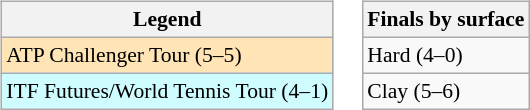<table>
<tr valign=top>
<td><br><table class=wikitable style=font-size:90%>
<tr>
<th>Legend</th>
</tr>
<tr bgcolor=moccasin>
<td>ATP Challenger Tour (5–5)</td>
</tr>
<tr bgcolor=cffcff>
<td>ITF Futures/World Tennis Tour (4–1)</td>
</tr>
</table>
</td>
<td><br><table class=wikitable style=font-size:90%>
<tr>
<th>Finals by surface</th>
</tr>
<tr>
<td>Hard (4–0)</td>
</tr>
<tr>
<td>Clay (5–6)</td>
</tr>
</table>
</td>
</tr>
</table>
